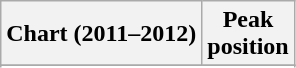<table class="wikitable sortable">
<tr>
<th>Chart (2011–2012)</th>
<th>Peak<br>position</th>
</tr>
<tr>
</tr>
<tr>
</tr>
<tr>
</tr>
<tr>
</tr>
<tr>
</tr>
<tr>
</tr>
<tr>
</tr>
<tr>
</tr>
<tr>
</tr>
<tr>
</tr>
<tr>
</tr>
</table>
